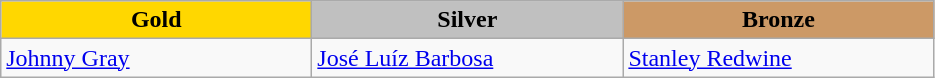<table class="wikitable" style="text-align:left">
<tr align="center">
<td width=200 bgcolor=gold><strong>Gold</strong></td>
<td width=200 bgcolor=silver><strong>Silver</strong></td>
<td width=200 bgcolor=CC9966><strong>Bronze</strong></td>
</tr>
<tr>
<td><a href='#'>Johnny Gray</a><br><em></em></td>
<td><a href='#'>José Luíz Barbosa</a><br><em></em></td>
<td><a href='#'>Stanley Redwine</a><br><em></em></td>
</tr>
</table>
